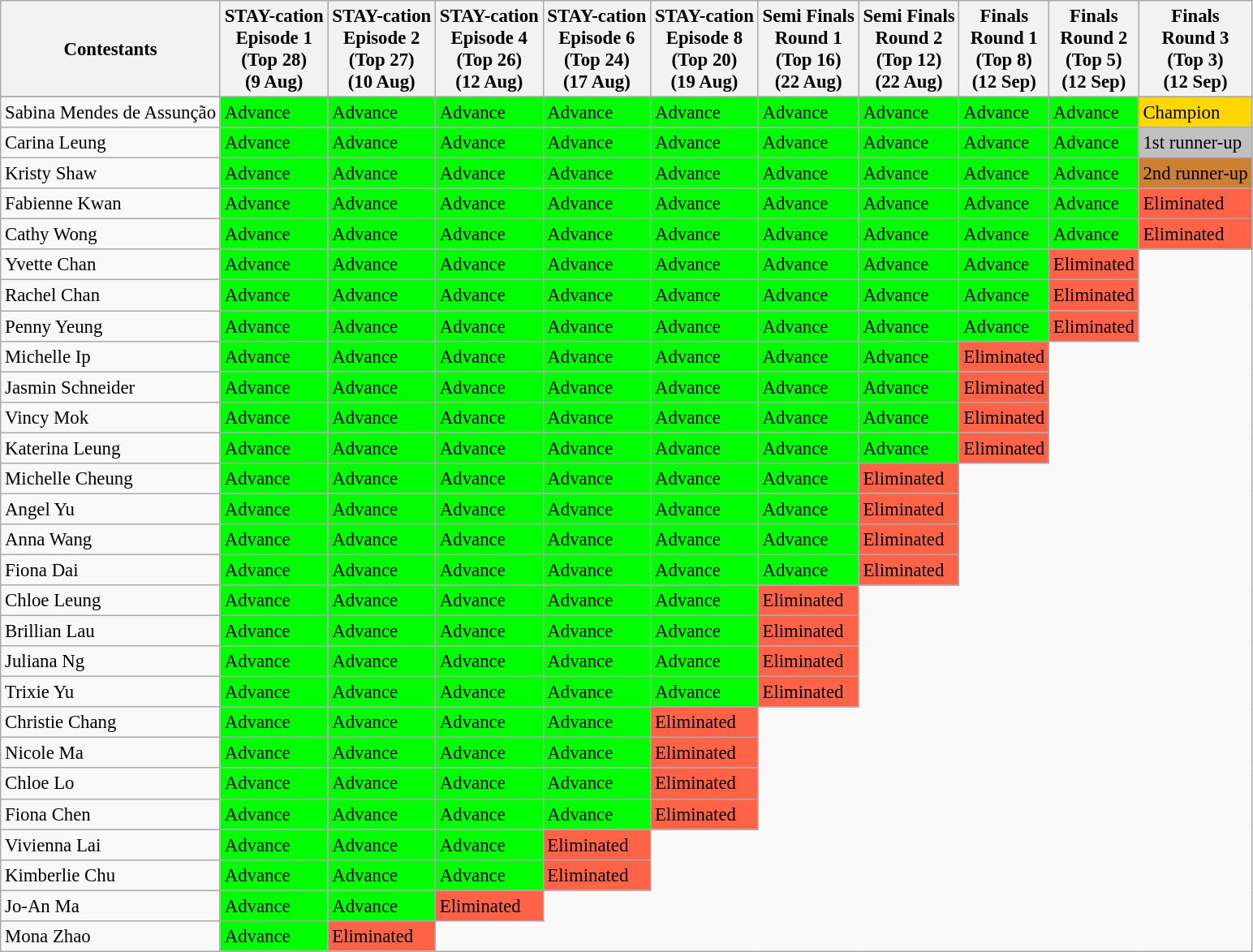<table class="wikitable" style="font-size: 95%;">
<tr>
<th>Contestants</th>
<th>STAY-cation<br>Episode 1<br>(Top 28)<br>(9 Aug)</th>
<th>STAY-cation<br>Episode 2<br>(Top 27)<br>(10 Aug)</th>
<th>STAY-cation<br>Episode 4<br>(Top 26)<br>(12 Aug)</th>
<th>STAY-cation<br>Episode 6<br>(Top 24)<br>(17 Aug)</th>
<th>STAY-cation<br>Episode 8<br>(Top 20)<br>(19 Aug)</th>
<th>Semi Finals<br>Round 1<br>(Top 16)<br>(22 Aug)</th>
<th>Semi Finals<br>Round 2<br>(Top 12)<br>(22 Aug)</th>
<th>Finals<br>Round 1<br>(Top 8)<br>(12 Sep)</th>
<th>Finals<br>Round 2<br>(Top 5)<br>(12 Sep)</th>
<th>Finals<br>Round 3<br>(Top 3)<br>(12 Sep)</th>
</tr>
<tr>
</tr>
<tr>
<td>Sabina Mendes de Assunção</td>
<td bgcolor="lime">Advance</td>
<td bgcolor="lime">Advance</td>
<td bgcolor="lime">Advance</td>
<td bgcolor="lime">Advance</td>
<td bgcolor="lime">Advance</td>
<td bgcolor="lime">Advance</td>
<td bgcolor="lime">Advance</td>
<td bgcolor="lime">Advance</td>
<td bgcolor="lime">Advance</td>
<td bgcolor="gold">Champion</td>
</tr>
<tr>
<td>Carina Leung</td>
<td bgcolor="lime">Advance</td>
<td bgcolor="lime">Advance</td>
<td bgcolor="lime">Advance</td>
<td bgcolor="lime">Advance</td>
<td bgcolor="lime">Advance</td>
<td bgcolor="lime">Advance</td>
<td bgcolor="lime">Advance</td>
<td bgcolor="lime">Advance</td>
<td bgcolor="lime">Advance</td>
<td bgcolor="silver">1st runner-up</td>
</tr>
<tr>
<td>Kristy Shaw</td>
<td bgcolor="lime">Advance</td>
<td bgcolor="lime">Advance</td>
<td bgcolor="lime">Advance</td>
<td bgcolor="lime">Advance</td>
<td bgcolor="lime">Advance</td>
<td bgcolor="lime">Advance</td>
<td bgcolor="lime">Advance</td>
<td bgcolor="lime">Advance</td>
<td bgcolor="lime">Advance</td>
<td bgcolor="CD7F32">2nd runner-up</td>
</tr>
<tr>
<td>Fabienne Kwan</td>
<td bgcolor="lime">Advance</td>
<td bgcolor="lime">Advance</td>
<td bgcolor="lime">Advance</td>
<td bgcolor="lime">Advance</td>
<td bgcolor="lime">Advance</td>
<td bgcolor="lime">Advance</td>
<td bgcolor="lime">Advance</td>
<td bgcolor="lime">Advance</td>
<td bgcolor="lime">Advance</td>
<td bgcolor="tomato">Eliminated</td>
</tr>
<tr>
<td>Cathy Wong</td>
<td bgcolor="lime">Advance</td>
<td bgcolor="lime">Advance</td>
<td bgcolor="lime">Advance</td>
<td bgcolor="lime">Advance</td>
<td bgcolor="lime">Advance</td>
<td bgcolor="lime">Advance</td>
<td bgcolor="lime">Advance</td>
<td bgcolor="lime">Advance</td>
<td bgcolor="lime">Advance</td>
<td bgcolor="tomato">Eliminated</td>
</tr>
<tr>
<td>Yvette Chan</td>
<td bgcolor="lime">Advance</td>
<td bgcolor="lime">Advance</td>
<td bgcolor="lime">Advance</td>
<td bgcolor="lime">Advance</td>
<td bgcolor="lime">Advance</td>
<td bgcolor="lime">Advance</td>
<td bgcolor="lime">Advance</td>
<td bgcolor="lime">Advance</td>
<td bgcolor="tomato">Eliminated</td>
</tr>
<tr>
<td>Rachel Chan</td>
<td bgcolor="lime">Advance</td>
<td bgcolor="lime">Advance</td>
<td bgcolor="lime">Advance</td>
<td bgcolor="lime">Advance</td>
<td bgcolor="lime">Advance</td>
<td bgcolor="lime">Advance</td>
<td bgcolor="lime">Advance</td>
<td bgcolor="lime">Advance</td>
<td bgcolor="tomato">Eliminated</td>
</tr>
<tr>
<td>Penny Yeung</td>
<td bgcolor="lime">Advance</td>
<td bgcolor="lime">Advance</td>
<td bgcolor="lime">Advance</td>
<td bgcolor="lime">Advance</td>
<td bgcolor="lime">Advance</td>
<td bgcolor="lime">Advance</td>
<td bgcolor="lime">Advance</td>
<td bgcolor="lime">Advance</td>
<td bgcolor="tomato">Eliminated</td>
</tr>
<tr>
<td>Michelle Ip</td>
<td bgcolor="lime">Advance</td>
<td bgcolor="lime">Advance</td>
<td bgcolor="lime">Advance</td>
<td bgcolor="lime">Advance</td>
<td bgcolor="lime">Advance</td>
<td bgcolor="lime">Advance</td>
<td bgcolor="lime">Advance</td>
<td bgcolor="tomato">Eliminated</td>
</tr>
<tr>
<td>Jasmin Schneider</td>
<td bgcolor="lime">Advance</td>
<td bgcolor="lime">Advance</td>
<td bgcolor="lime">Advance</td>
<td bgcolor="lime">Advance</td>
<td bgcolor="lime">Advance</td>
<td bgcolor="lime">Advance</td>
<td bgcolor="lime">Advance</td>
<td bgcolor="tomato">Eliminated</td>
</tr>
<tr>
<td>Vincy Mok</td>
<td bgcolor="lime">Advance</td>
<td bgcolor="lime">Advance</td>
<td bgcolor="lime">Advance</td>
<td bgcolor="lime">Advance</td>
<td bgcolor="lime">Advance</td>
<td bgcolor="lime">Advance</td>
<td bgcolor="lime">Advance</td>
<td bgcolor="tomato">Eliminated</td>
</tr>
<tr>
<td>Katerina Leung</td>
<td bgcolor="lime">Advance</td>
<td bgcolor="lime">Advance</td>
<td bgcolor="lime">Advance</td>
<td bgcolor="lime">Advance</td>
<td bgcolor="lime">Advance</td>
<td bgcolor="lime">Advance</td>
<td bgcolor="lime">Advance</td>
<td bgcolor="tomato">Eliminated</td>
</tr>
<tr>
<td>Michelle Cheung</td>
<td bgcolor="lime">Advance</td>
<td bgcolor="lime">Advance</td>
<td bgcolor="lime">Advance</td>
<td bgcolor="lime">Advance</td>
<td bgcolor="lime">Advance</td>
<td bgcolor="lime">Advance</td>
<td bgcolor="tomato">Eliminated</td>
</tr>
<tr>
<td>Angel Yu</td>
<td bgcolor="lime">Advance</td>
<td bgcolor="lime">Advance</td>
<td bgcolor="lime">Advance</td>
<td bgcolor="lime">Advance</td>
<td bgcolor="lime">Advance</td>
<td bgcolor="lime">Advance</td>
<td bgcolor="tomato">Eliminated</td>
</tr>
<tr>
<td>Anna Wang</td>
<td bgcolor="lime">Advance</td>
<td bgcolor="lime">Advance</td>
<td bgcolor="lime">Advance</td>
<td bgcolor="lime">Advance</td>
<td bgcolor="lime">Advance</td>
<td bgcolor="lime">Advance</td>
<td bgcolor="tomato">Eliminated</td>
</tr>
<tr>
<td>Fiona Dai</td>
<td bgcolor="lime">Advance</td>
<td bgcolor="lime">Advance</td>
<td bgcolor="lime">Advance</td>
<td bgcolor="lime">Advance</td>
<td bgcolor="lime">Advance</td>
<td bgcolor="lime">Advance</td>
<td bgcolor="tomato">Eliminated</td>
</tr>
<tr>
<td>Chloe Leung</td>
<td bgcolor="lime">Advance</td>
<td bgcolor="lime">Advance</td>
<td bgcolor="lime">Advance</td>
<td bgcolor="lime">Advance</td>
<td bgcolor="lime">Advance</td>
<td bgcolor="tomato">Eliminated</td>
</tr>
<tr>
<td>Brillian Lau</td>
<td bgcolor="lime">Advance</td>
<td bgcolor="lime">Advance</td>
<td bgcolor="lime">Advance</td>
<td bgcolor="lime">Advance</td>
<td bgcolor="lime">Advance</td>
<td bgcolor="tomato">Eliminated</td>
</tr>
<tr>
<td>Juliana Ng</td>
<td bgcolor="lime">Advance</td>
<td bgcolor="lime">Advance</td>
<td bgcolor="lime">Advance</td>
<td bgcolor="lime">Advance</td>
<td bgcolor="lime">Advance</td>
<td bgcolor="tomato">Eliminated</td>
</tr>
<tr>
<td>Trixie Yu</td>
<td bgcolor="lime">Advance</td>
<td bgcolor="lime">Advance</td>
<td bgcolor="lime">Advance</td>
<td bgcolor="lime">Advance</td>
<td bgcolor="lime">Advance</td>
<td bgcolor="tomato">Eliminated</td>
</tr>
<tr>
<td>Christie Chang</td>
<td bgcolor="lime">Advance</td>
<td bgcolor="lime">Advance</td>
<td bgcolor="lime">Advance</td>
<td bgcolor="lime">Advance</td>
<td bgcolor="tomato">Eliminated</td>
</tr>
<tr>
<td>Nicole Ma</td>
<td bgcolor="lime">Advance</td>
<td bgcolor="lime">Advance</td>
<td bgcolor="lime">Advance</td>
<td bgcolor="lime">Advance</td>
<td bgcolor="tomato">Eliminated</td>
</tr>
<tr>
<td>Chloe Lo</td>
<td bgcolor="lime">Advance</td>
<td bgcolor="lime">Advance</td>
<td bgcolor="lime">Advance</td>
<td bgcolor="lime">Advance</td>
<td bgcolor="tomato">Eliminated</td>
</tr>
<tr>
<td>Fiona Chen</td>
<td bgcolor="lime">Advance</td>
<td bgcolor="lime">Advance</td>
<td bgcolor="lime">Advance</td>
<td bgcolor="lime">Advance</td>
<td bgcolor="tomato">Eliminated</td>
</tr>
<tr>
<td>Vivienna Lai</td>
<td bgcolor="lime">Advance</td>
<td bgcolor="lime">Advance</td>
<td bgcolor="lime">Advance</td>
<td bgcolor="tomato">Eliminated</td>
</tr>
<tr>
<td>Kimberlie Chu</td>
<td bgcolor="lime">Advance</td>
<td bgcolor="lime">Advance</td>
<td bgcolor="lime">Advance</td>
<td bgcolor="tomato">Eliminated</td>
</tr>
<tr>
<td>Jo-An Ma</td>
<td bgcolor="lime">Advance</td>
<td bgcolor="lime">Advance</td>
<td bgcolor="tomato">Eliminated</td>
</tr>
<tr>
<td>Mona Zhao</td>
<td bgcolor="lime">Advance</td>
<td bgcolor="tomato">Eliminated</td>
</tr>
</table>
